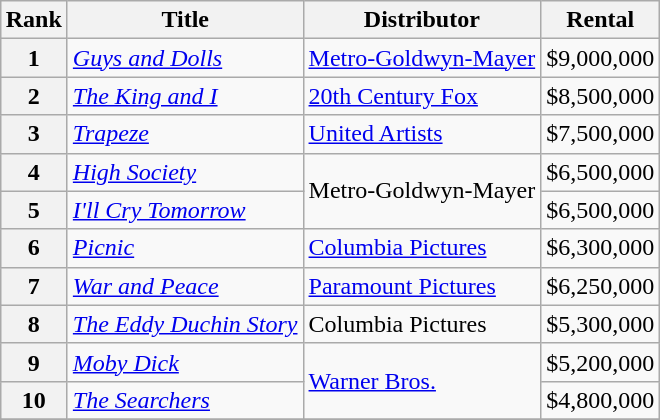<table class="wikitable sortable" style="margin:auto; margin:auto;">
<tr>
<th>Rank</th>
<th>Title</th>
<th>Distributor</th>
<th>Rental</th>
</tr>
<tr>
<th style="text-align:center;">1</th>
<td><em><a href='#'>Guys and Dolls</a></em></td>
<td><a href='#'>Metro-Goldwyn-Mayer</a></td>
<td>$9,000,000</td>
</tr>
<tr>
<th style="text-align:center;">2</th>
<td><em><a href='#'>The King and I</a></em></td>
<td><a href='#'>20th Century Fox</a></td>
<td>$8,500,000</td>
</tr>
<tr>
<th style="text-align:center;">3</th>
<td><em><a href='#'>Trapeze</a></em></td>
<td><a href='#'>United Artists</a></td>
<td>$7,500,000</td>
</tr>
<tr>
<th style="text-align:center;">4</th>
<td><em><a href='#'>High Society</a></em></td>
<td rowspan="2">Metro-Goldwyn-Mayer</td>
<td>$6,500,000</td>
</tr>
<tr>
<th style="text-align:center;">5</th>
<td><em><a href='#'>I'll Cry Tomorrow</a></em></td>
<td>$6,500,000</td>
</tr>
<tr>
<th style="text-align:center;">6</th>
<td><em><a href='#'>Picnic</a></em></td>
<td><a href='#'>Columbia Pictures</a></td>
<td>$6,300,000</td>
</tr>
<tr>
<th style="text-align:center;">7</th>
<td><em><a href='#'>War and Peace</a></em></td>
<td><a href='#'>Paramount Pictures</a></td>
<td>$6,250,000</td>
</tr>
<tr>
<th style="text-align:center;">8</th>
<td><em><a href='#'>The Eddy Duchin Story</a></em></td>
<td>Columbia Pictures</td>
<td>$5,300,000</td>
</tr>
<tr>
<th style="text-align:center;">9</th>
<td><em><a href='#'>Moby Dick</a></em></td>
<td rowspan="2"><a href='#'>Warner Bros.</a></td>
<td>$5,200,000</td>
</tr>
<tr>
<th style="text-align:center;">10</th>
<td><em><a href='#'>The Searchers</a></em></td>
<td>$4,800,000</td>
</tr>
<tr>
</tr>
</table>
